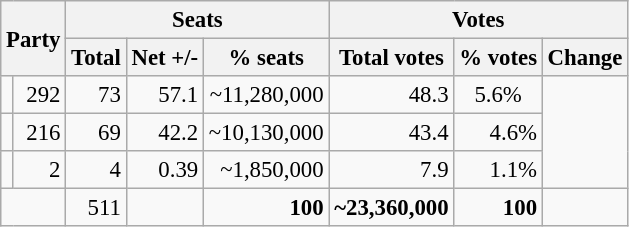<table class="wikitable sortable" style="text-align:right; font-size:95%;">
<tr>
<th colspan="2" rowspan="2">Party</th>
<th colspan="3">Seats</th>
<th colspan="3">Votes</th>
</tr>
<tr>
<th>Total</th>
<th>Net +/-</th>
<th>% seats</th>
<th>Total votes</th>
<th>% votes</th>
<th>Change</th>
</tr>
<tr>
<td></td>
<td align="right">292</td>
<td align="right">73</td>
<td align="right">57.1</td>
<td align="right">~11,280,000</td>
<td align="right">48.3</td>
<td style="text-align:center"> 5.6%</td>
</tr>
<tr>
<td></td>
<td align="right">216</td>
<td align="right">69</td>
<td align="right">42.2</td>
<td align="right">~10,130,000</td>
<td align="right">43.4</td>
<td> 4.6%</td>
</tr>
<tr>
<td></td>
<td align="right">2</td>
<td align="right">4</td>
<td align="right">0.39</td>
<td align="right">~1,850,000</td>
<td align="right">7.9</td>
<td> 1.1%</td>
</tr>
<tr>
<td colspan="2" style="text-align:right"></td>
<td align="right">511</td>
<td></td>
<td align="right"><strong>100</strong></td>
<td align="right"><strong>~23,360,000</strong></td>
<td align="right"><strong>100</strong></td>
<td></td>
</tr>
</table>
